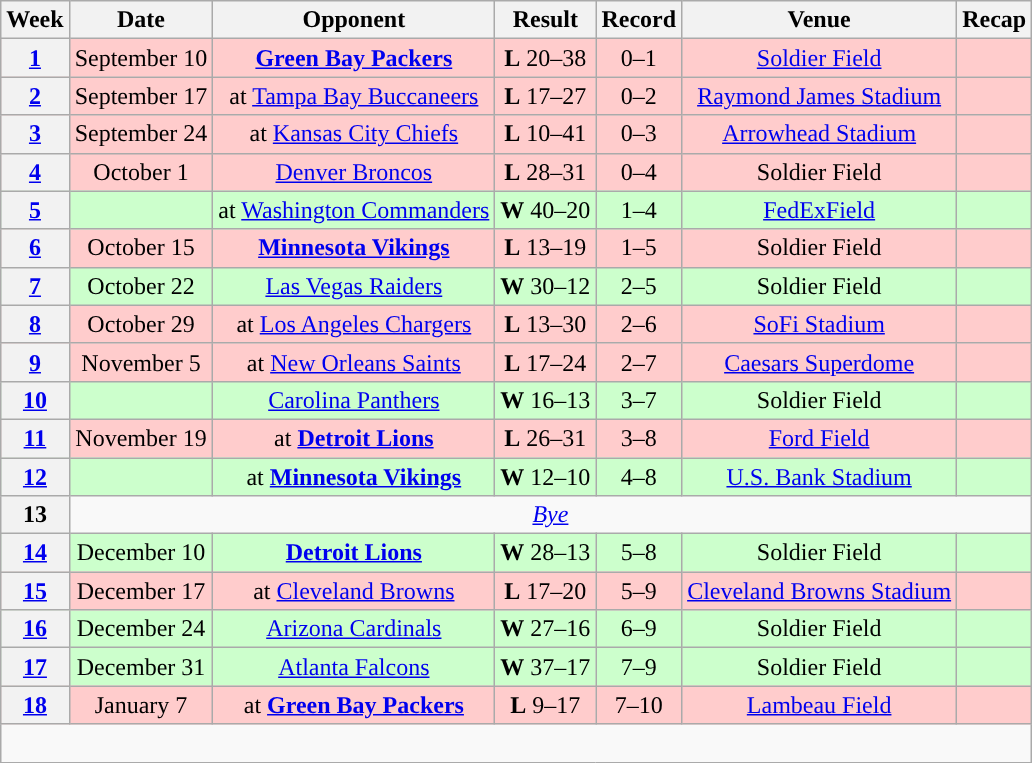<table class="wikitable" style="text-align:center">
<tr>
<th>Week</th>
<th>Date</th>
<th>Opponent</th>
<th>Result</th>
<th>Record</th>
<th>Venue</th>
<th>Recap</th>
</tr>
<tr style="background:#fcc">
<th><a href='#'>1</a></th>
<td>September 10</td>
<td><strong><a href='#'>Green Bay Packers</a></strong></td>
<td><strong>L</strong> 20–38</td>
<td>0–1</td>
<td><a href='#'>Soldier Field</a></td>
<td></td>
</tr>
<tr style="background:#fcc">
<th><a href='#'>2</a></th>
<td>September 17</td>
<td>at <a href='#'>Tampa Bay Buccaneers</a></td>
<td><strong>L</strong> 17–27</td>
<td>0–2</td>
<td><a href='#'>Raymond James Stadium</a></td>
<td></td>
</tr>
<tr style="background:#fcc">
<th><a href='#'>3</a></th>
<td>September 24</td>
<td>at <a href='#'>Kansas City Chiefs</a></td>
<td><strong>L</strong> 10–41</td>
<td>0–3</td>
<td><a href='#'>Arrowhead Stadium</a></td>
<td></td>
</tr>
<tr style="background:#fcc">
<th><a href='#'>4</a></th>
<td>October 1</td>
<td><a href='#'>Denver Broncos</a></td>
<td><strong>L</strong> 28–31</td>
<td>0–4</td>
<td>Soldier Field</td>
<td></td>
</tr>
<tr style="background:#cfc">
<th><a href='#'>5</a></th>
<td></td>
<td>at <a href='#'>Washington Commanders</a></td>
<td><strong>W</strong> 40–20</td>
<td>1–4</td>
<td><a href='#'>FedExField</a></td>
<td></td>
</tr>
<tr style="background:#fcc">
<th><a href='#'>6</a></th>
<td>October 15</td>
<td><strong><a href='#'>Minnesota Vikings</a></strong></td>
<td><strong>L</strong> 13–19</td>
<td>1–5</td>
<td>Soldier Field</td>
<td></td>
</tr>
<tr style="background:#cfc">
<th><a href='#'>7</a></th>
<td>October 22</td>
<td><a href='#'>Las Vegas Raiders</a></td>
<td><strong>W</strong> 30–12</td>
<td>2–5</td>
<td>Soldier Field</td>
<td></td>
</tr>
<tr style="background:#fcc">
<th><a href='#'>8</a></th>
<td>October 29</td>
<td>at <a href='#'>Los Angeles Chargers</a></td>
<td><strong>L</strong> 13–30</td>
<td>2–6</td>
<td><a href='#'>SoFi Stadium</a></td>
<td></td>
</tr>
<tr style="background:#fcc">
<th><a href='#'>9</a></th>
<td>November 5</td>
<td>at <a href='#'>New Orleans Saints</a></td>
<td><strong>L</strong> 17–24</td>
<td>2–7</td>
<td><a href='#'>Caesars Superdome</a></td>
<td></td>
</tr>
<tr style="background:#cfc">
<th><a href='#'>10</a></th>
<td></td>
<td><a href='#'>Carolina Panthers</a></td>
<td><strong>W</strong> 16–13</td>
<td>3–7</td>
<td>Soldier Field</td>
<td></td>
</tr>
<tr style="background:#fcc">
<th><a href='#'>11</a></th>
<td>November 19</td>
<td>at <strong><a href='#'>Detroit Lions</a></strong></td>
<td><strong>L</strong> 26–31</td>
<td>3–8</td>
<td><a href='#'>Ford Field</a></td>
<td></td>
</tr>
<tr style="background:#cfc">
<th><a href='#'>12</a></th>
<td></td>
<td>at <strong><a href='#'>Minnesota Vikings</a></strong></td>
<td><strong>W</strong> 12–10</td>
<td>4–8</td>
<td><a href='#'>U.S. Bank Stadium</a></td>
<td></td>
</tr>
<tr>
<th>13</th>
<td colspan="6"><em><a href='#'>Bye</a></em></td>
</tr>
<tr style="background:#cfc">
<th><a href='#'>14</a></th>
<td>December 10</td>
<td><strong><a href='#'>Detroit Lions</a></strong></td>
<td><strong>W</strong> 28–13</td>
<td>5–8</td>
<td>Soldier Field</td>
<td></td>
</tr>
<tr style="background:#fcc">
<th><a href='#'>15</a></th>
<td>December 17</td>
<td>at <a href='#'>Cleveland Browns</a></td>
<td><strong>L</strong> 17–20</td>
<td>5–9</td>
<td><a href='#'>Cleveland Browns Stadium</a></td>
<td></td>
</tr>
<tr style="background:#cfc">
<th><a href='#'>16</a></th>
<td>December 24</td>
<td><a href='#'>Arizona Cardinals</a></td>
<td><strong>W</strong> 27–16</td>
<td>6–9</td>
<td>Soldier Field</td>
<td></td>
</tr>
<tr style="background:#cfc">
<th><a href='#'>17</a></th>
<td>December 31</td>
<td><a href='#'>Atlanta Falcons</a></td>
<td><strong>W</strong> 37–17</td>
<td>7–9</td>
<td>Soldier Field</td>
<td></td>
</tr>
<tr style="background:#fcc">
<th><a href='#'>18</a></th>
<td>January 7</td>
<td>at <strong><a href='#'>Green Bay Packers</a></strong></td>
<td><strong>L</strong> 9–17</td>
<td>7–10</td>
<td><a href='#'>Lambeau Field</a></td>
<td></td>
</tr>
<tr>
<td colspan="7"><br></td>
</tr>
</table>
